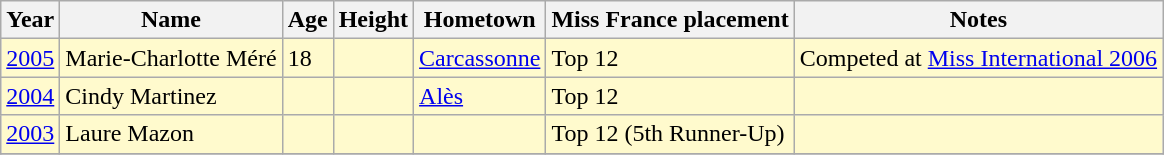<table class="wikitable sortable">
<tr>
<th>Year</th>
<th>Name</th>
<th>Age</th>
<th>Height</th>
<th>Hometown</th>
<th>Miss France placement</th>
<th>Notes</th>
</tr>
<tr bgcolor=#FFFACD>
<td><a href='#'>2005</a></td>
<td>Marie-Charlotte Méré</td>
<td>18</td>
<td></td>
<td><a href='#'>Carcassonne</a></td>
<td>Top 12</td>
<td>Competed at <a href='#'>Miss International 2006</a></td>
</tr>
<tr bgcolor=#FFFACD>
<td><a href='#'>2004</a></td>
<td>Cindy Martinez</td>
<td></td>
<td></td>
<td><a href='#'>Alès</a></td>
<td>Top 12</td>
<td></td>
</tr>
<tr bgcolor=#FFFACD>
<td><a href='#'>2003</a></td>
<td>Laure Mazon</td>
<td></td>
<td></td>
<td></td>
<td>Top 12 (5th Runner-Up)</td>
<td></td>
</tr>
<tr>
</tr>
</table>
